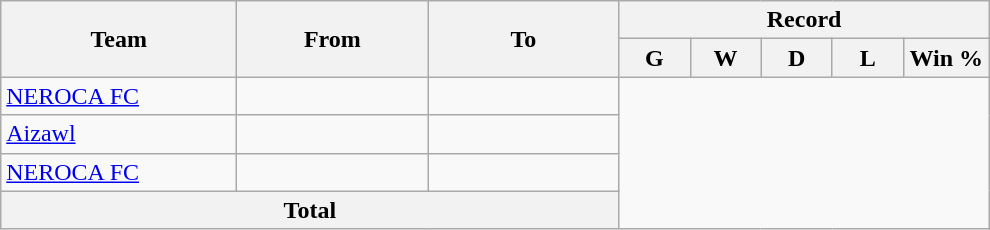<table class="wikitable" style="text-align: center">
<tr>
<th rowspan=2! width=150>Team</th>
<th rowspan=2! width=120>From</th>
<th rowspan=2! width=120>To</th>
<th colspan=7>Record</th>
</tr>
<tr>
<th width=40>G</th>
<th width=40>W</th>
<th width=40>D</th>
<th width=40>L</th>
<th width=50>Win %</th>
</tr>
<tr>
<td align=left> <a href='#'>NEROCA FC</a></td>
<td align=left></td>
<td align=left><br></td>
</tr>
<tr>
<td align=left> <a href='#'>Aizawl</a></td>
<td align=left></td>
<td align=left><br></td>
</tr>
<tr>
<td align=left> <a href='#'>NEROCA FC</a></td>
<td align=left></td>
<td align=left><br></td>
</tr>
<tr>
<th colspan="3">Total<br></th>
</tr>
</table>
